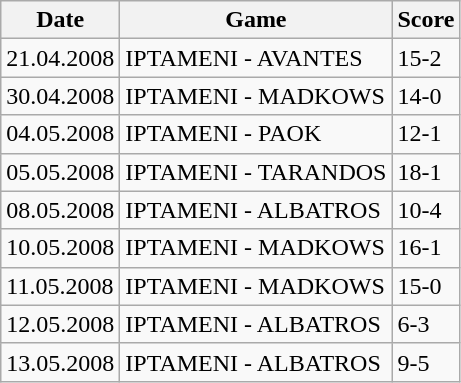<table class="wikitable">
<tr>
<th colspan="1" rowspan="1">Date</th>
<th colspan="1" rowspan="1">Game</th>
<th colspan="1" rowspan="1">Score</th>
</tr>
<tr>
<td>21.04.2008</td>
<td>IPTAMENI - AVANTES</td>
<td>15-2</td>
</tr>
<tr>
<td>30.04.2008</td>
<td>IPTAMENI - MADKOWS</td>
<td>14-0</td>
</tr>
<tr>
<td>04.05.2008</td>
<td>IPTAMENI - PAOK</td>
<td>12-1</td>
</tr>
<tr>
<td>05.05.2008</td>
<td>IPTAMENI - TARANDOS</td>
<td>18-1</td>
</tr>
<tr>
<td>08.05.2008</td>
<td>IPTAMENI - ALBATROS</td>
<td>10-4</td>
</tr>
<tr>
<td>10.05.2008</td>
<td>IPTAMENI - MADKOWS</td>
<td>16-1</td>
</tr>
<tr>
<td>11.05.2008</td>
<td>IPTAMENI - MADKOWS</td>
<td>15-0</td>
</tr>
<tr>
<td>12.05.2008</td>
<td>IPTAMENI - ALBATROS</td>
<td>6-3</td>
</tr>
<tr>
<td>13.05.2008</td>
<td>IPTAMENI - ALBATROS</td>
<td>9-5</td>
</tr>
</table>
